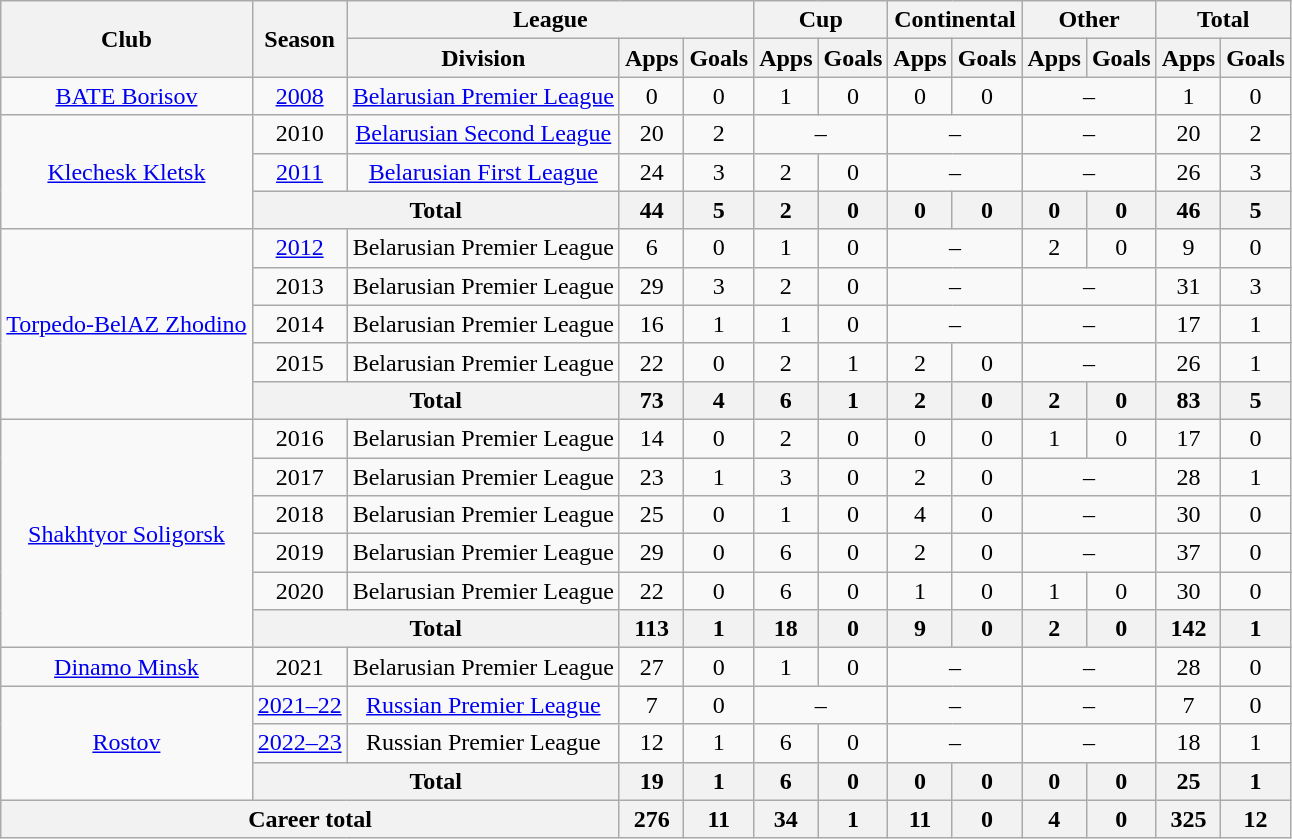<table class="wikitable" style="text-align: center;">
<tr>
<th rowspan=2>Club</th>
<th rowspan=2>Season</th>
<th colspan=3>League</th>
<th colspan=2>Cup</th>
<th colspan=2>Continental</th>
<th colspan=2>Other</th>
<th colspan=2>Total</th>
</tr>
<tr>
<th>Division</th>
<th>Apps</th>
<th>Goals</th>
<th>Apps</th>
<th>Goals</th>
<th>Apps</th>
<th>Goals</th>
<th>Apps</th>
<th>Goals</th>
<th>Apps</th>
<th>Goals</th>
</tr>
<tr>
<td><a href='#'>BATE Borisov</a></td>
<td><a href='#'>2008</a></td>
<td><a href='#'>Belarusian Premier League</a></td>
<td>0</td>
<td>0</td>
<td>1</td>
<td>0</td>
<td>0</td>
<td>0</td>
<td colspan="2">–</td>
<td>1</td>
<td>0</td>
</tr>
<tr>
<td rowspan="3"><a href='#'>Klechesk Kletsk</a></td>
<td>2010</td>
<td><a href='#'>Belarusian Second League</a></td>
<td>20</td>
<td>2</td>
<td colspan="2">–</td>
<td colspan="2">–</td>
<td colspan="2">–</td>
<td>20</td>
<td>2</td>
</tr>
<tr>
<td><a href='#'>2011</a></td>
<td><a href='#'>Belarusian First League</a></td>
<td>24</td>
<td>3</td>
<td>2</td>
<td>0</td>
<td colspan="2">–</td>
<td colspan="2">–</td>
<td>26</td>
<td>3</td>
</tr>
<tr>
<th colspan=2>Total</th>
<th>44</th>
<th>5</th>
<th>2</th>
<th>0</th>
<th>0</th>
<th>0</th>
<th>0</th>
<th>0</th>
<th>46</th>
<th>5</th>
</tr>
<tr>
<td rowspan="5"><a href='#'>Torpedo-BelAZ Zhodino</a></td>
<td><a href='#'>2012</a></td>
<td>Belarusian Premier League</td>
<td>6</td>
<td>0</td>
<td>1</td>
<td>0</td>
<td colspan="2">–</td>
<td>2</td>
<td>0</td>
<td>9</td>
<td>0</td>
</tr>
<tr>
<td>2013</td>
<td>Belarusian Premier League</td>
<td>29</td>
<td>3</td>
<td>2</td>
<td>0</td>
<td colspan="2">–</td>
<td colspan="2">–</td>
<td>31</td>
<td>3</td>
</tr>
<tr>
<td>2014</td>
<td>Belarusian Premier League</td>
<td>16</td>
<td>1</td>
<td>1</td>
<td>0</td>
<td colspan="2">–</td>
<td colspan="2">–</td>
<td>17</td>
<td>1</td>
</tr>
<tr>
<td>2015</td>
<td>Belarusian Premier League</td>
<td>22</td>
<td>0</td>
<td>2</td>
<td>1</td>
<td>2</td>
<td>0</td>
<td colspan="2">–</td>
<td>26</td>
<td>1</td>
</tr>
<tr>
<th colspan=2>Total</th>
<th>73</th>
<th>4</th>
<th>6</th>
<th>1</th>
<th>2</th>
<th>0</th>
<th>2</th>
<th>0</th>
<th>83</th>
<th>5</th>
</tr>
<tr>
<td rowspan="6"><a href='#'>Shakhtyor Soligorsk</a></td>
<td>2016</td>
<td>Belarusian Premier League</td>
<td>14</td>
<td>0</td>
<td>2</td>
<td>0</td>
<td>0</td>
<td>0</td>
<td>1</td>
<td>0</td>
<td>17</td>
<td>0</td>
</tr>
<tr>
<td>2017</td>
<td>Belarusian Premier League</td>
<td>23</td>
<td>1</td>
<td>3</td>
<td>0</td>
<td>2</td>
<td>0</td>
<td colspan="2">–</td>
<td>28</td>
<td>1</td>
</tr>
<tr>
<td>2018</td>
<td>Belarusian Premier League</td>
<td>25</td>
<td>0</td>
<td>1</td>
<td>0</td>
<td>4</td>
<td>0</td>
<td colspan="2">–</td>
<td>30</td>
<td>0</td>
</tr>
<tr>
<td>2019</td>
<td>Belarusian Premier League</td>
<td>29</td>
<td>0</td>
<td>6</td>
<td>0</td>
<td>2</td>
<td>0</td>
<td colspan="2">–</td>
<td>37</td>
<td>0</td>
</tr>
<tr>
<td>2020</td>
<td>Belarusian Premier League</td>
<td>22</td>
<td>0</td>
<td>6</td>
<td>0</td>
<td>1</td>
<td>0</td>
<td>1</td>
<td>0</td>
<td>30</td>
<td>0</td>
</tr>
<tr>
<th colspan=2>Total</th>
<th>113</th>
<th>1</th>
<th>18</th>
<th>0</th>
<th>9</th>
<th>0</th>
<th>2</th>
<th>0</th>
<th>142</th>
<th>1</th>
</tr>
<tr>
<td><a href='#'>Dinamo Minsk</a></td>
<td>2021</td>
<td>Belarusian Premier League</td>
<td>27</td>
<td>0</td>
<td>1</td>
<td>0</td>
<td colspan="2">–</td>
<td colspan="2">–</td>
<td>28</td>
<td>0</td>
</tr>
<tr>
<td rowspan="3"><a href='#'>Rostov</a></td>
<td><a href='#'>2021–22</a></td>
<td><a href='#'>Russian Premier League</a></td>
<td>7</td>
<td>0</td>
<td colspan="2">–</td>
<td colspan="2">–</td>
<td colspan="2">–</td>
<td>7</td>
<td>0</td>
</tr>
<tr>
<td><a href='#'>2022–23</a></td>
<td>Russian Premier League</td>
<td>12</td>
<td>1</td>
<td>6</td>
<td>0</td>
<td colspan="2">–</td>
<td colspan="2">–</td>
<td>18</td>
<td>1</td>
</tr>
<tr>
<th colspan=2>Total</th>
<th>19</th>
<th>1</th>
<th>6</th>
<th>0</th>
<th>0</th>
<th>0</th>
<th>0</th>
<th>0</th>
<th>25</th>
<th>1</th>
</tr>
<tr>
<th colspan=3>Career total</th>
<th>276</th>
<th>11</th>
<th>34</th>
<th>1</th>
<th>11</th>
<th>0</th>
<th>4</th>
<th>0</th>
<th>325</th>
<th>12</th>
</tr>
</table>
